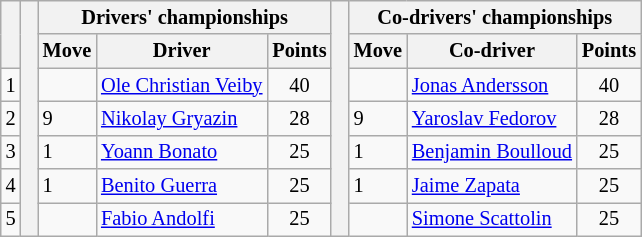<table class="wikitable" style="font-size:85%;">
<tr>
<th rowspan="2"></th>
<th rowspan="7" style="width:5px;"></th>
<th colspan="3">Drivers' championships</th>
<th rowspan="7" style="width:5px;"></th>
<th colspan="3">Co-drivers' championships</th>
</tr>
<tr>
<th>Move</th>
<th>Driver</th>
<th>Points</th>
<th>Move</th>
<th>Co-driver</th>
<th>Points</th>
</tr>
<tr>
<td align="center">1</td>
<td></td>
<td nowrap><a href='#'>Ole Christian Veiby</a></td>
<td align="center">40</td>
<td></td>
<td nowrap><a href='#'>Jonas Andersson</a></td>
<td align="center">40</td>
</tr>
<tr>
<td align="center">2</td>
<td> 9</td>
<td><a href='#'>Nikolay Gryazin</a></td>
<td align="center">28</td>
<td> 9</td>
<td nowrap><a href='#'>Yaroslav Fedorov</a></td>
<td align="center">28</td>
</tr>
<tr>
<td align="center">3</td>
<td> 1</td>
<td><a href='#'>Yoann Bonato</a></td>
<td align="center">25</td>
<td> 1</td>
<td nowrap><a href='#'>Benjamin Boulloud</a></td>
<td align="center">25</td>
</tr>
<tr>
<td align="center">4</td>
<td> 1</td>
<td><a href='#'>Benito Guerra</a></td>
<td align="center">25</td>
<td> 1</td>
<td><a href='#'>Jaime Zapata</a></td>
<td align="center">25</td>
</tr>
<tr>
<td align="center">5</td>
<td></td>
<td><a href='#'>Fabio Andolfi</a></td>
<td align="center">25</td>
<td></td>
<td><a href='#'>Simone Scattolin</a></td>
<td align="center">25</td>
</tr>
</table>
